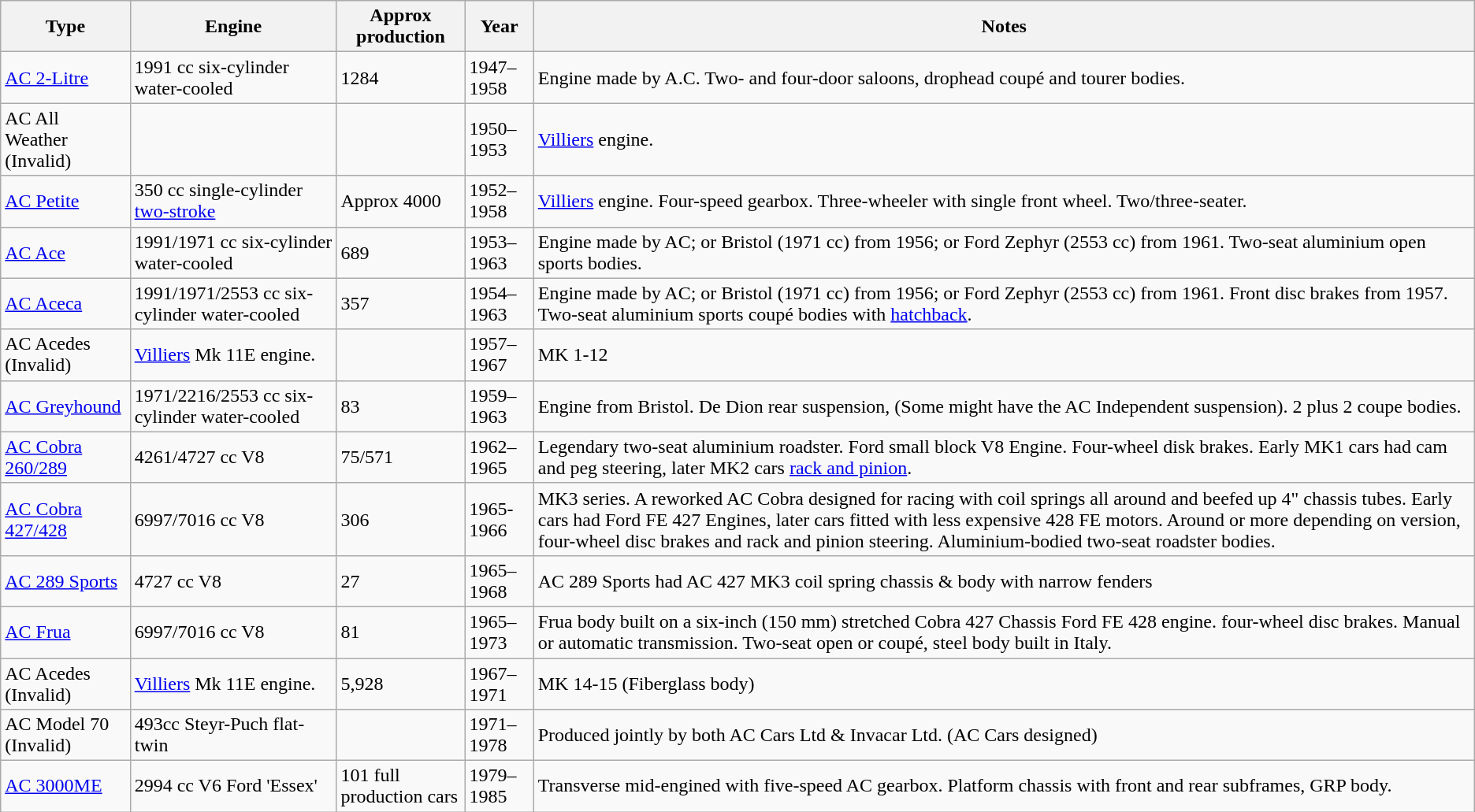<table class=wikitable>
<tr>
<th>Type</th>
<th>Engine</th>
<th>Approx production</th>
<th>Year</th>
<th>Notes</th>
</tr>
<tr>
<td><a href='#'>AC 2-Litre</a></td>
<td>1991 cc six-cylinder water-cooled</td>
<td>1284</td>
<td>1947–1958</td>
<td>Engine made by A.C. Two- and four-door saloons, drophead coupé and tourer bodies.</td>
</tr>
<tr>
<td>AC All Weather (Invalid)</td>
<td></td>
<td></td>
<td>1950–1953</td>
<td><a href='#'>Villiers</a> engine.</td>
</tr>
<tr>
<td><a href='#'>AC Petite</a></td>
<td>350 cc single-cylinder <a href='#'>two-stroke</a></td>
<td>Approx 4000</td>
<td>1952–1958</td>
<td><a href='#'>Villiers</a> engine. Four-speed gearbox. Three-wheeler with single front wheel. Two/three-seater.</td>
</tr>
<tr>
<td><a href='#'>AC Ace</a></td>
<td>1991/1971 cc six-cylinder water-cooled</td>
<td>689</td>
<td>1953–1963</td>
<td>Engine made by AC; or Bristol (1971 cc) from 1956; or Ford Zephyr (2553 cc) from 1961. Two-seat aluminium open sports bodies.</td>
</tr>
<tr>
<td><a href='#'>AC Aceca</a></td>
<td>1991/1971/2553 cc six-cylinder water-cooled</td>
<td>357</td>
<td>1954–1963</td>
<td>Engine made by AC; or Bristol (1971 cc) from 1956; or Ford Zephyr (2553 cc) from 1961. Front disc brakes from 1957. Two-seat aluminium sports coupé bodies with <a href='#'>hatchback</a>.</td>
</tr>
<tr>
<td>AC Acedes (Invalid)</td>
<td><a href='#'>Villiers</a> Mk 11E engine.</td>
<td></td>
<td>1957–1967</td>
<td>MK 1-12</td>
</tr>
<tr>
<td><a href='#'>AC Greyhound</a></td>
<td>1971/2216/2553 cc six-cylinder water-cooled</td>
<td>83</td>
<td>1959–1963</td>
<td>Engine from Bristol. De Dion rear suspension, (Some might have the AC Independent suspension). 2 plus 2 coupe bodies.</td>
</tr>
<tr>
<td><a href='#'>AC Cobra 260/289</a></td>
<td>4261/4727 cc V8</td>
<td>75/571</td>
<td>1962–1965</td>
<td>Legendary two-seat aluminium roadster. Ford small block V8 Engine. Four-wheel disk brakes. Early MK1 cars had cam and peg steering, later MK2 cars <a href='#'>rack and pinion</a>.</td>
</tr>
<tr>
<td><a href='#'>AC Cobra 427/428</a></td>
<td>6997/7016 cc V8</td>
<td>306</td>
<td>1965-1966</td>
<td>MK3 series. A reworked AC Cobra designed for racing with coil springs all around and beefed up 4" chassis tubes. Early cars had Ford FE 427 Engines, later cars fitted with less expensive 428 FE motors. Around  or more depending on version, four-wheel disc brakes and rack and pinion steering. Aluminium-bodied two-seat roadster bodies.</td>
</tr>
<tr>
<td><a href='#'>AC 289 Sports</a></td>
<td>4727 cc V8</td>
<td>27</td>
<td>1965–1968</td>
<td>AC 289 Sports had AC 427 MK3 coil spring chassis & body with narrow fenders</td>
</tr>
<tr>
<td><a href='#'>AC Frua</a></td>
<td>6997/7016 cc V8</td>
<td>81</td>
<td>1965–1973</td>
<td>Frua body built on a six-inch (150 mm) stretched Cobra 427 Chassis Ford FE 428  engine. four-wheel disc brakes. Manual or automatic transmission. Two-seat open or coupé, steel body built in Italy.</td>
</tr>
<tr>
<td>AC Acedes (Invalid)</td>
<td><a href='#'>Villiers</a> Mk 11E engine.</td>
<td>5,928</td>
<td>1967–1971</td>
<td>MK 14-15 (Fiberglass body)</td>
</tr>
<tr>
<td>AC Model 70 (Invalid)</td>
<td>493cc Steyr-Puch flat-twin</td>
<td></td>
<td>1971–1978</td>
<td>Produced jointly by both AC Cars Ltd & Invacar Ltd. (AC Cars designed)</td>
</tr>
<tr>
<td><a href='#'>AC 3000ME</a></td>
<td>2994 cc V6 Ford 'Essex'</td>
<td>101 full production cars</td>
<td>1979–1985</td>
<td>Transverse mid-engined with five-speed AC gearbox. Platform chassis with front and rear subframes, GRP body.</td>
</tr>
</table>
